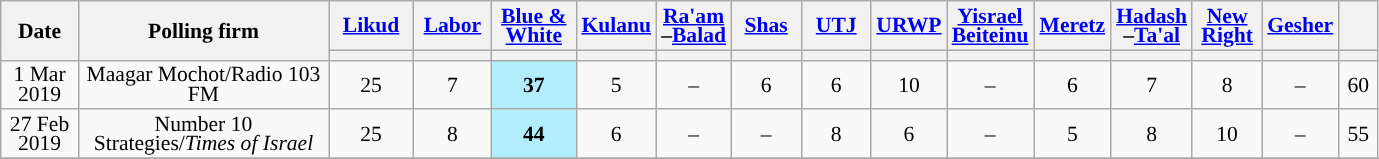<table class="wikitable sortable" style="text-align:center;font-size:90%;line-height:13px">
<tr>
<th style="width:45px;" rowspan="2">Date</th>
<th style="width:160px;" rowspan="2">Polling firm</th>
<th class="unsortable" style="width:50px;"><a href='#'>Likud</a></th>
<th class="unsortable" style="width:45px;"><a href='#'>Labor</a></th>
<th class="unsortable" style="width:50px;"><a href='#'>Blue &<br>White</a></th>
<th class="unsortable" style="width:40px;"><a href='#'>Kulanu</a></th>
<th class="unsortable" style="width:40px;"><a href='#'>Ra'am</a><br>–<a href='#'>Balad</a></th>
<th class="unsortable" style="width:40px;"><a href='#'>Shas</a></th>
<th class="unsortable" style="width:40px;"><a href='#'>UTJ</a></th>
<th class="unsortable" style="width:40px;"><a href='#'>URWP</a></th>
<th class="unsortable" style="width:40px;"><a href='#'>Yisrael<br>Beiteinu</a></th>
<th class="unsortable" style="width:45px;"><a href='#'>Meretz</a></th>
<th class="unsortable" style="width:40px;"><a href='#'>Hadash</a><br>–<a href='#'>Ta'al</a></th>
<th class="unsortable" style="width:40px;"><a href='#'>New<br>Right</a></th>
<th class="unsortable" style="width:40px;"><a href='#'>Gesher</a></th>
<th class="unsortable" style="width:20px;"></th>
</tr>
<tr>
<th style="color:inherit;background:"></th>
<th style="color:inherit;background:"></th>
<th style="color:inherit;background:"></th>
<th style="color:inherit;background:"></th>
<th style="color:inherit;background:"></th>
<th style="color:inherit;background:"></th>
<th style="color:inherit;background:"></th>
<th style="color:inherit;background:"></th>
<th style="color:inherit;background:"></th>
<th style="color:inherit;background:"></th>
<th style="color:inherit;background:"></th>
<th style="color:inherit;background:"></th>
<th style="color:inherit;background:"></th>
<th style="color:inherit;background:"></th>
</tr>
<tr>
<td data-sort-value="2019-03-01">1 Mar 2019</td>
<td style="text-align:center;">Maagar Mochot/Radio 103 FM</td>
<td>25					</td>
<td>7					</td>
<td style="background:#B2EDFB"><strong>37</strong>	</td>
<td>5					</td>
<td>–					</td>
<td>6					</td>
<td>6					</td>
<td>10					</td>
<td>–					</td>
<td>6					</td>
<td>7					</td>
<td>8					</td>
<td>–					</td>
<td>60					</td>
</tr>
<tr>
<td data-sort-value="2019-02-27">27 Feb 2019</td>
<td style="text-align:center;">Number 10 Strategies/<em>Times of Israel</em></td>
<td>25					</td>
<td>8					</td>
<td style="background:#B2EDFB"><strong>44</strong>	</td>
<td>6					</td>
<td>–					</td>
<td>–					</td>
<td>8					</td>
<td>6					</td>
<td>–					</td>
<td>5					</td>
<td>8					</td>
<td>10					</td>
<td>–					</td>
<td>55					</td>
</tr>
<tr>
</tr>
</table>
